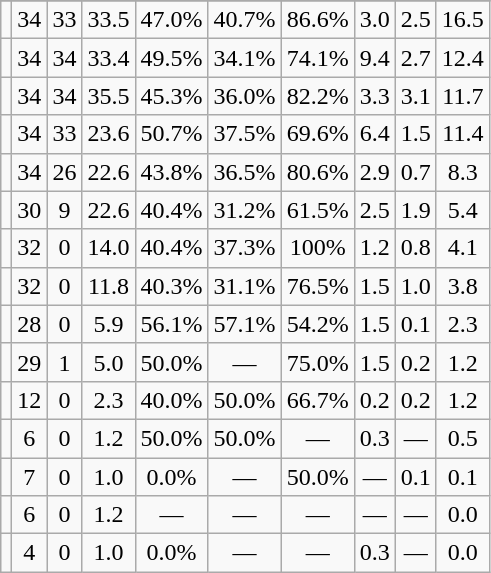<table class="wikitable sortable" style="text-align:center">
<tr>
</tr>
<tr>
<td></td>
<td>34</td>
<td>33</td>
<td>33.5</td>
<td>47.0%</td>
<td>40.7%</td>
<td>86.6%</td>
<td>3.0</td>
<td>2.5</td>
<td>16.5</td>
</tr>
<tr>
<td></td>
<td>34</td>
<td>34</td>
<td>33.4</td>
<td>49.5%</td>
<td>34.1%</td>
<td>74.1%</td>
<td>9.4</td>
<td>2.7</td>
<td>12.4</td>
</tr>
<tr>
<td></td>
<td>34</td>
<td>34</td>
<td>35.5</td>
<td>45.3%</td>
<td>36.0%</td>
<td>82.2%</td>
<td>3.3</td>
<td>3.1</td>
<td>11.7</td>
</tr>
<tr>
<td></td>
<td>34</td>
<td>33</td>
<td>23.6</td>
<td>50.7%</td>
<td>37.5%</td>
<td>69.6%</td>
<td>6.4</td>
<td>1.5</td>
<td>11.4</td>
</tr>
<tr>
<td></td>
<td>34</td>
<td>26</td>
<td>22.6</td>
<td>43.8%</td>
<td>36.5%</td>
<td>80.6%</td>
<td>2.9</td>
<td>0.7</td>
<td>8.3</td>
</tr>
<tr>
<td></td>
<td>30</td>
<td>9</td>
<td>22.6</td>
<td>40.4%</td>
<td>31.2%</td>
<td>61.5%</td>
<td>2.5</td>
<td>1.9</td>
<td>5.4</td>
</tr>
<tr>
<td></td>
<td>32</td>
<td>0</td>
<td>14.0</td>
<td>40.4%</td>
<td>37.3%</td>
<td>100%</td>
<td>1.2</td>
<td>0.8</td>
<td>4.1</td>
</tr>
<tr>
<td></td>
<td>32</td>
<td>0</td>
<td>11.8</td>
<td>40.3%</td>
<td>31.1%</td>
<td>76.5%</td>
<td>1.5</td>
<td>1.0</td>
<td>3.8</td>
</tr>
<tr>
<td></td>
<td>28</td>
<td>0</td>
<td>5.9</td>
<td>56.1%</td>
<td>57.1%</td>
<td>54.2%</td>
<td>1.5</td>
<td>0.1</td>
<td>2.3</td>
</tr>
<tr>
<td></td>
<td>29</td>
<td>1</td>
<td>5.0</td>
<td>50.0%</td>
<td>—</td>
<td>75.0%</td>
<td>1.5</td>
<td>0.2</td>
<td>1.2</td>
</tr>
<tr>
<td></td>
<td>12</td>
<td>0</td>
<td>2.3</td>
<td>40.0%</td>
<td>50.0%</td>
<td>66.7%</td>
<td>0.2</td>
<td>0.2</td>
<td>1.2</td>
</tr>
<tr>
<td></td>
<td>6</td>
<td>0</td>
<td>1.2</td>
<td>50.0%</td>
<td>50.0%</td>
<td>—</td>
<td>0.3</td>
<td>—</td>
<td>0.5</td>
</tr>
<tr>
<td></td>
<td>7</td>
<td>0</td>
<td>1.0</td>
<td>0.0%</td>
<td>—</td>
<td>50.0%</td>
<td>—</td>
<td>0.1</td>
<td>0.1</td>
</tr>
<tr>
<td></td>
<td>6</td>
<td>0</td>
<td>1.2</td>
<td>—</td>
<td>—</td>
<td>—</td>
<td>—</td>
<td>—</td>
<td>0.0</td>
</tr>
<tr>
<td></td>
<td>4</td>
<td>0</td>
<td>1.0</td>
<td>0.0%</td>
<td>—</td>
<td>—</td>
<td>0.3</td>
<td>—</td>
<td>0.0</td>
</tr>
</table>
